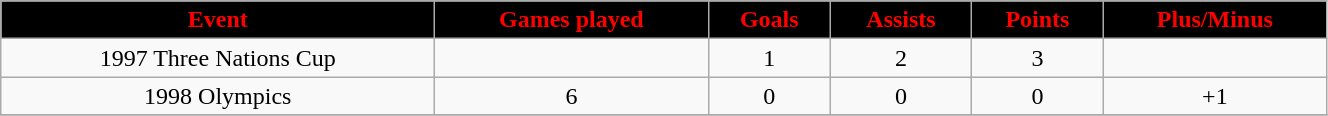<table class="wikitable" width="70%">
<tr align="center"  style="background:black;color:red;">
<td><strong>Event</strong></td>
<td><strong>Games played</strong></td>
<td><strong>Goals</strong></td>
<td><strong>Assists</strong></td>
<td><strong>Points</strong></td>
<td><strong>Plus/Minus</strong></td>
</tr>
<tr align="center" bgcolor="">
<td>1997 Three Nations Cup</td>
<td></td>
<td>1</td>
<td>2</td>
<td>3</td>
<td></td>
</tr>
<tr align="center" bgcolor="">
<td>1998 Olympics</td>
<td>6</td>
<td>0</td>
<td>0</td>
<td>0</td>
<td>+1</td>
</tr>
<tr align="center" bgcolor="">
</tr>
</table>
